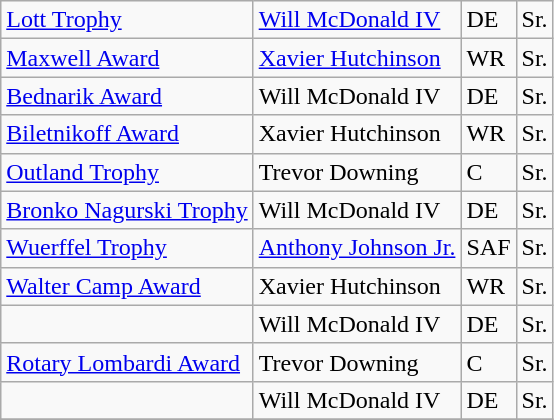<table class="wikitable">
<tr>
<td><a href='#'>Lott Trophy</a></td>
<td><a href='#'>Will McDonald IV</a></td>
<td>DE</td>
<td>Sr.</td>
</tr>
<tr>
<td><a href='#'>Maxwell Award</a></td>
<td><a href='#'>Xavier Hutchinson</a></td>
<td>WR</td>
<td>Sr.</td>
</tr>
<tr>
<td><a href='#'>Bednarik Award</a></td>
<td>Will McDonald IV</td>
<td>DE</td>
<td>Sr.</td>
</tr>
<tr>
<td><a href='#'>Biletnikoff Award</a></td>
<td>Xavier Hutchinson</td>
<td>WR</td>
<td>Sr.</td>
</tr>
<tr>
<td><a href='#'>Outland Trophy</a></td>
<td>Trevor Downing</td>
<td>C</td>
<td>Sr.</td>
</tr>
<tr>
<td><a href='#'>Bronko Nagurski Trophy</a></td>
<td>Will McDonald IV</td>
<td>DE</td>
<td>Sr.</td>
</tr>
<tr>
<td><a href='#'>Wuerffel Trophy</a></td>
<td><a href='#'>Anthony Johnson Jr.</a></td>
<td>SAF</td>
<td>Sr.</td>
</tr>
<tr>
<td><a href='#'>Walter Camp Award</a></td>
<td>Xavier Hutchinson</td>
<td>WR</td>
<td>Sr.</td>
</tr>
<tr>
<td></td>
<td>Will McDonald IV</td>
<td>DE</td>
<td>Sr.</td>
</tr>
<tr>
<td><a href='#'>Rotary Lombardi Award</a></td>
<td>Trevor Downing</td>
<td>C</td>
<td>Sr.</td>
</tr>
<tr>
<td></td>
<td>Will McDonald IV</td>
<td>DE</td>
<td>Sr.</td>
</tr>
<tr>
</tr>
</table>
